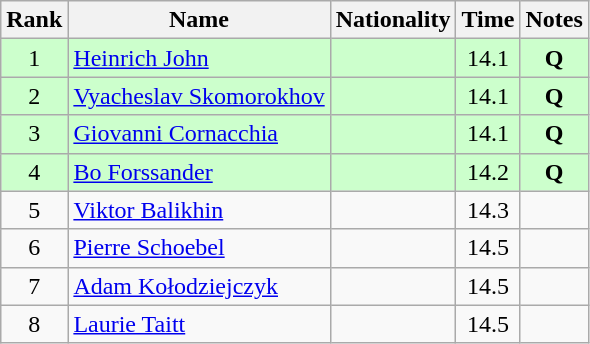<table class="wikitable sortable" style="text-align:center">
<tr>
<th>Rank</th>
<th>Name</th>
<th>Nationality</th>
<th>Time</th>
<th>Notes</th>
</tr>
<tr bgcolor=ccffcc>
<td>1</td>
<td align=left><a href='#'>Heinrich John</a></td>
<td align=left></td>
<td>14.1</td>
<td><strong>Q</strong></td>
</tr>
<tr bgcolor=ccffcc>
<td>2</td>
<td align=left><a href='#'>Vyacheslav Skomorokhov</a></td>
<td align=left></td>
<td>14.1</td>
<td><strong>Q</strong></td>
</tr>
<tr bgcolor=ccffcc>
<td>3</td>
<td align=left><a href='#'>Giovanni Cornacchia</a></td>
<td align=left></td>
<td>14.1</td>
<td><strong>Q</strong></td>
</tr>
<tr bgcolor=ccffcc>
<td>4</td>
<td align=left><a href='#'>Bo Forssander</a></td>
<td align=left></td>
<td>14.2</td>
<td><strong>Q</strong></td>
</tr>
<tr>
<td>5</td>
<td align=left><a href='#'>Viktor Balikhin</a></td>
<td align=left></td>
<td>14.3</td>
<td></td>
</tr>
<tr>
<td>6</td>
<td align=left><a href='#'>Pierre Schoebel</a></td>
<td align=left></td>
<td>14.5</td>
<td></td>
</tr>
<tr>
<td>7</td>
<td align=left><a href='#'>Adam Kołodziejczyk</a></td>
<td align=left></td>
<td>14.5</td>
<td></td>
</tr>
<tr>
<td>8</td>
<td align=left><a href='#'>Laurie Taitt</a></td>
<td align=left></td>
<td>14.5</td>
<td></td>
</tr>
</table>
